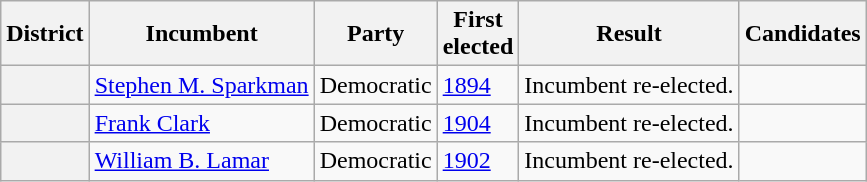<table class=wikitable>
<tr>
<th>District</th>
<th>Incumbent</th>
<th>Party</th>
<th>First<br>elected</th>
<th>Result</th>
<th>Candidates</th>
</tr>
<tr>
<th></th>
<td><a href='#'>Stephen M. Sparkman</a></td>
<td>Democratic</td>
<td><a href='#'>1894</a></td>
<td>Incumbent re-elected.</td>
<td nowrap></td>
</tr>
<tr>
<th></th>
<td><a href='#'>Frank Clark</a></td>
<td>Democratic</td>
<td><a href='#'>1904</a></td>
<td>Incumbent re-elected.</td>
<td nowrap></td>
</tr>
<tr>
<th></th>
<td><a href='#'>William B. Lamar</a></td>
<td>Democratic</td>
<td><a href='#'>1902</a></td>
<td>Incumbent re-elected.</td>
<td nowrap></td>
</tr>
</table>
